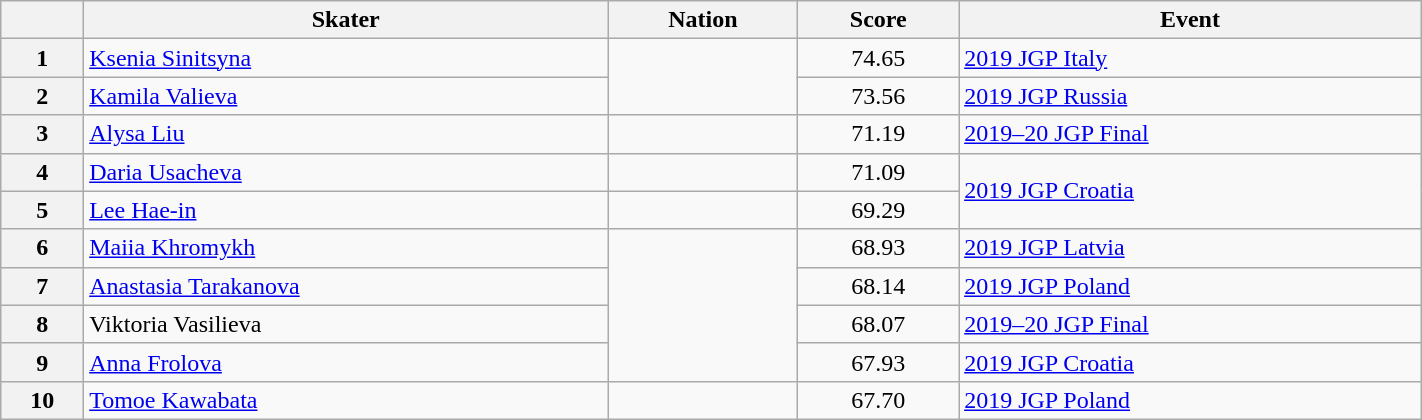<table class="wikitable sortable" style="text-align:left; width:75%">
<tr>
<th scope="col"></th>
<th scope="col">Skater</th>
<th scope="col">Nation</th>
<th scope="col">Score</th>
<th scope="col">Event</th>
</tr>
<tr>
<th scope="row">1</th>
<td><a href='#'>Ksenia Sinitsyna</a></td>
<td rowspan="2"></td>
<td style="text-align:center;">74.65</td>
<td><a href='#'>2019 JGP Italy</a></td>
</tr>
<tr>
<th scope="row">2</th>
<td><a href='#'>Kamila Valieva</a></td>
<td style="text-align:center;">73.56</td>
<td><a href='#'>2019 JGP Russia</a></td>
</tr>
<tr>
<th scope="row">3</th>
<td><a href='#'>Alysa Liu</a></td>
<td></td>
<td style="text-align:center;">71.19</td>
<td><a href='#'>2019–20 JGP Final</a></td>
</tr>
<tr>
<th scope="row">4</th>
<td><a href='#'>Daria Usacheva</a></td>
<td></td>
<td style="text-align:center;">71.09</td>
<td rowspan="2"><a href='#'>2019 JGP Croatia</a></td>
</tr>
<tr>
<th scope="row">5</th>
<td><a href='#'>Lee Hae-in</a></td>
<td></td>
<td style="text-align:center;">69.29</td>
</tr>
<tr>
<th scope="row">6</th>
<td><a href='#'>Maiia Khromykh</a></td>
<td rowspan="4"></td>
<td style="text-align:center;">68.93</td>
<td><a href='#'>2019 JGP Latvia</a></td>
</tr>
<tr>
<th scope="row">7</th>
<td><a href='#'>Anastasia Tarakanova</a></td>
<td style="text-align:center;">68.14</td>
<td><a href='#'>2019 JGP Poland</a></td>
</tr>
<tr>
<th scope="row">8</th>
<td>Viktoria Vasilieva</td>
<td style="text-align:center;">68.07</td>
<td><a href='#'>2019–20 JGP Final</a></td>
</tr>
<tr>
<th scope="row">9</th>
<td><a href='#'>Anna Frolova</a></td>
<td style="text-align:center;">67.93</td>
<td><a href='#'>2019 JGP Croatia</a></td>
</tr>
<tr>
<th scope="row">10</th>
<td><a href='#'>Tomoe Kawabata</a></td>
<td></td>
<td style="text-align:center;">67.70</td>
<td><a href='#'>2019 JGP Poland</a></td>
</tr>
</table>
